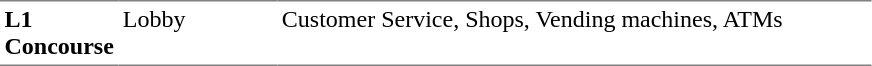<table table border=0 cellspacing=0 cellpadding=3>
<tr>
<td style="border-bottom:solid 1px gray; border-top:solid 1px gray;" valign=top width=50><strong>L1<br>Concourse</strong></td>
<td style="border-bottom:solid 1px gray; border-top:solid 1px gray;" valign=top width=100>Lobby</td>
<td style="border-bottom:solid 1px gray; border-top:solid 1px gray;" valign=top width=390>Customer Service, Shops, Vending machines, ATMs</td>
</tr>
</table>
